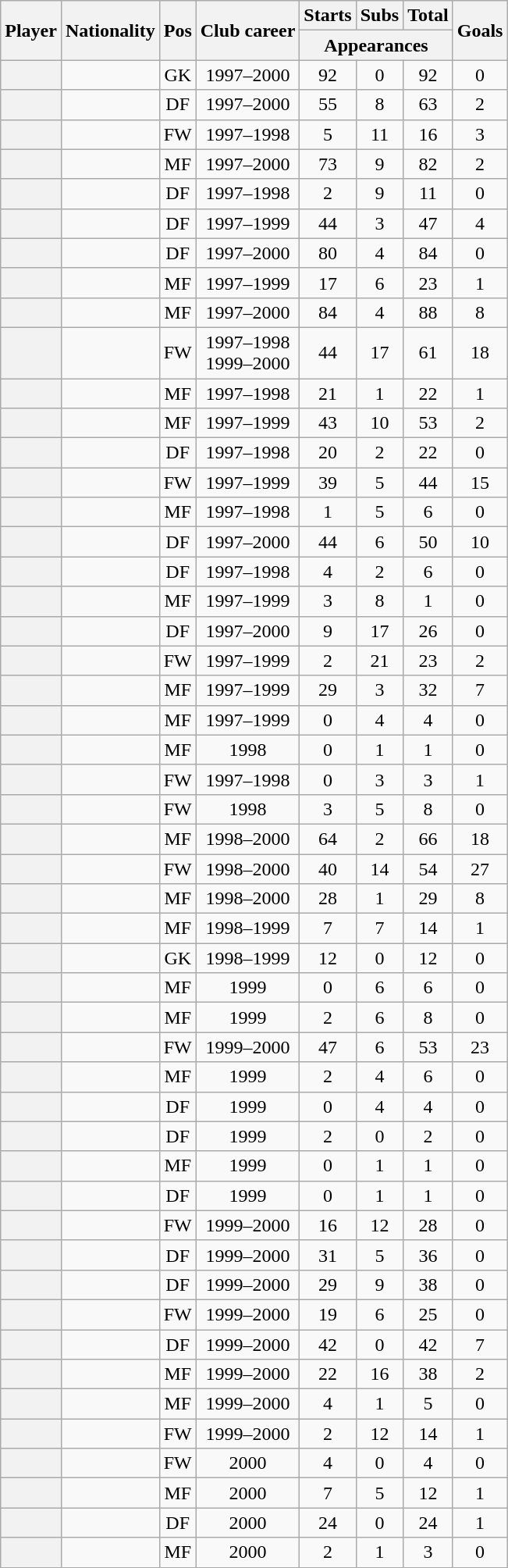<table class="wikitable sortable plainrowheaders" style="text-align:center;">
<tr>
<th scope=col rowspan="2">Player</th>
<th scope=col rowspan="2">Nationality</th>
<th scope=col rowspan="2">Pos</th>
<th scope=col rowspan="2">Club career</th>
<th scope=col>Starts</th>
<th scope=col>Subs</th>
<th scope=col>Total</th>
<th rowspan="2" scope=col>Goals</th>
</tr>
<tr class=unsortable>
<th scope=col colspan="3">Appearances</th>
</tr>
<tr>
<th scope=row></th>
<td align="left"></td>
<td>GK</td>
<td>1997–2000</td>
<td>92</td>
<td>0</td>
<td>92</td>
<td>0</td>
</tr>
<tr>
<th scope=row></th>
<td align="left"></td>
<td>DF</td>
<td>1997–2000</td>
<td>55</td>
<td>8</td>
<td>63</td>
<td>2</td>
</tr>
<tr>
<th scope=row></th>
<td align="left"></td>
<td>FW</td>
<td>1997–1998</td>
<td>5</td>
<td>11</td>
<td>16</td>
<td>3</td>
</tr>
<tr>
<th scope=row></th>
<td align="left"></td>
<td>MF</td>
<td>1997–2000</td>
<td>73</td>
<td>9</td>
<td>82</td>
<td>2</td>
</tr>
<tr>
<th scope=row></th>
<td align="left"></td>
<td>DF</td>
<td>1997–1998</td>
<td>2</td>
<td>9</td>
<td>11</td>
<td>0</td>
</tr>
<tr>
<th scope=row></th>
<td align="left"></td>
<td>DF</td>
<td>1997–1999</td>
<td>44</td>
<td>3</td>
<td>47</td>
<td>4</td>
</tr>
<tr>
<th scope=row></th>
<td align="left"></td>
<td>DF</td>
<td>1997–2000</td>
<td>80</td>
<td>4</td>
<td>84</td>
<td>0</td>
</tr>
<tr>
<th scope=row></th>
<td align="left"></td>
<td>MF</td>
<td>1997–1999</td>
<td>17</td>
<td>6</td>
<td>23</td>
<td>1</td>
</tr>
<tr>
<th scope=row></th>
<td align="left"></td>
<td>MF</td>
<td>1997–2000</td>
<td>84</td>
<td>4</td>
<td>88</td>
<td>8</td>
</tr>
<tr>
<th scope=row></th>
<td align="left"></td>
<td>FW</td>
<td>1997–1998<br>1999–2000</td>
<td>44</td>
<td>17</td>
<td>61</td>
<td>18</td>
</tr>
<tr>
<th scope=row></th>
<td align="left"></td>
<td>MF</td>
<td>1997–1998</td>
<td>21</td>
<td>1</td>
<td>22</td>
<td>1</td>
</tr>
<tr>
<th scope=row></th>
<td align="left"></td>
<td>MF</td>
<td>1997–1999</td>
<td>43</td>
<td>10</td>
<td>53</td>
<td>2</td>
</tr>
<tr>
<th scope=row></th>
<td align="left"></td>
<td>DF</td>
<td>1997–1998</td>
<td>20</td>
<td>2</td>
<td>22</td>
<td>0</td>
</tr>
<tr>
<th scope=row></th>
<td align="left"></td>
<td>FW</td>
<td>1997–1999</td>
<td>39</td>
<td>5</td>
<td>44</td>
<td>15</td>
</tr>
<tr>
<th scope=row></th>
<td align="left"></td>
<td>MF</td>
<td>1997–1998</td>
<td>1</td>
<td>5</td>
<td>6</td>
<td>0</td>
</tr>
<tr>
<th scope=row></th>
<td align="left"></td>
<td>DF</td>
<td>1997–2000</td>
<td>44</td>
<td>6</td>
<td>50</td>
<td>10</td>
</tr>
<tr>
<th scope=row></th>
<td align="left"></td>
<td>DF</td>
<td>1997–1998</td>
<td>4</td>
<td>2</td>
<td>6</td>
<td>0</td>
</tr>
<tr>
<th scope=row></th>
<td align="left"></td>
<td>MF</td>
<td>1997–1999</td>
<td>3</td>
<td>8</td>
<td>1</td>
<td>0</td>
</tr>
<tr>
<th scope=row></th>
<td align="left"></td>
<td>DF</td>
<td>1997–2000</td>
<td>9</td>
<td>17</td>
<td>26</td>
<td>0</td>
</tr>
<tr>
<th scope=row></th>
<td align="left"></td>
<td>FW</td>
<td>1997–1999</td>
<td>2</td>
<td>21</td>
<td>23</td>
<td>2</td>
</tr>
<tr>
<th scope=row></th>
<td align="left"></td>
<td>MF</td>
<td>1997–1999</td>
<td>29</td>
<td>3</td>
<td>32</td>
<td>7</td>
</tr>
<tr>
<th scope=row></th>
<td align="left"></td>
<td>MF</td>
<td>1997–1999</td>
<td>0</td>
<td>4</td>
<td>4</td>
<td>0</td>
</tr>
<tr>
<th scope=row></th>
<td align="left"></td>
<td>MF</td>
<td>1998</td>
<td>0</td>
<td>1</td>
<td>1</td>
<td>0</td>
</tr>
<tr>
<th scope=row></th>
<td align="left"></td>
<td>FW</td>
<td>1997–1998</td>
<td>0</td>
<td>3</td>
<td>3</td>
<td>1</td>
</tr>
<tr>
<th scope=row></th>
<td align="left"></td>
<td>FW</td>
<td>1998</td>
<td>3</td>
<td>5</td>
<td>8</td>
<td>0</td>
</tr>
<tr>
<th scope=row></th>
<td align="left"></td>
<td>MF</td>
<td>1998–2000</td>
<td>64</td>
<td>2</td>
<td>66</td>
<td>18</td>
</tr>
<tr>
<th scope=row></th>
<td align="left"></td>
<td>FW</td>
<td>1998–2000</td>
<td>40</td>
<td>14</td>
<td>54</td>
<td>27</td>
</tr>
<tr>
<th scope=row></th>
<td align="left"></td>
<td>MF</td>
<td>1998–2000</td>
<td>28</td>
<td>1</td>
<td>29</td>
<td>8</td>
</tr>
<tr>
<th scope=row></th>
<td align="left"></td>
<td>MF</td>
<td>1998–1999</td>
<td>7</td>
<td>7</td>
<td>14</td>
<td>1</td>
</tr>
<tr>
<th scope=row></th>
<td align="left"></td>
<td>GK</td>
<td>1998–1999</td>
<td>12</td>
<td>0</td>
<td>12</td>
<td>0</td>
</tr>
<tr>
<th scope=row></th>
<td align="left"></td>
<td>MF</td>
<td>1999</td>
<td>0</td>
<td>6</td>
<td>6</td>
<td>0</td>
</tr>
<tr>
<th scope=row></th>
<td align="left"></td>
<td>MF</td>
<td>1999</td>
<td>2</td>
<td>6</td>
<td>8</td>
<td>0</td>
</tr>
<tr>
<th scope=row></th>
<td align="left"></td>
<td>FW</td>
<td>1999–2000</td>
<td>47</td>
<td>6</td>
<td>53</td>
<td>23</td>
</tr>
<tr>
<th scope=row></th>
<td align="left"></td>
<td>MF</td>
<td>1999</td>
<td>2</td>
<td>4</td>
<td>6</td>
<td>0</td>
</tr>
<tr>
<th scope=row></th>
<td align="left"></td>
<td>DF</td>
<td>1999</td>
<td>0</td>
<td>4</td>
<td>4</td>
<td>0</td>
</tr>
<tr>
<th scope=row></th>
<td align="left"></td>
<td>DF</td>
<td>1999</td>
<td>2</td>
<td>0</td>
<td>2</td>
<td>0</td>
</tr>
<tr>
<th scope=row></th>
<td align="left"></td>
<td>MF</td>
<td>1999</td>
<td>0</td>
<td>1</td>
<td>1</td>
<td>0</td>
</tr>
<tr>
<th scope=row></th>
<td align="left"></td>
<td>DF</td>
<td>1999</td>
<td>0</td>
<td>1</td>
<td>1</td>
<td>0</td>
</tr>
<tr>
<th scope=row></th>
<td align="left"></td>
<td>FW</td>
<td>1999–2000</td>
<td>16</td>
<td>12</td>
<td>28</td>
<td>0</td>
</tr>
<tr>
<th scope=row></th>
<td align="left"></td>
<td>DF</td>
<td>1999–2000</td>
<td>31</td>
<td>5</td>
<td>36</td>
<td>0</td>
</tr>
<tr>
<th scope=row></th>
<td align="left"></td>
<td>DF</td>
<td>1999–2000</td>
<td>29</td>
<td>9</td>
<td>38</td>
<td>0</td>
</tr>
<tr>
<th scope=row></th>
<td align="left"></td>
<td>FW</td>
<td>1999–2000</td>
<td>19</td>
<td>6</td>
<td>25</td>
<td>0</td>
</tr>
<tr>
<th scope=row></th>
<td align="left"></td>
<td>DF</td>
<td>1999–2000</td>
<td>42</td>
<td>0</td>
<td>42</td>
<td>7</td>
</tr>
<tr>
<th scope=row></th>
<td align="left"></td>
<td>MF</td>
<td>1999–2000</td>
<td>22</td>
<td>16</td>
<td>38</td>
<td>2</td>
</tr>
<tr>
<th scope=row></th>
<td align="left"></td>
<td>MF</td>
<td>1999–2000</td>
<td>4</td>
<td>1</td>
<td>5</td>
<td>0</td>
</tr>
<tr>
<th scope=row></th>
<td align="left"></td>
<td>FW</td>
<td>1999–2000</td>
<td>2</td>
<td>12</td>
<td>14</td>
<td>1</td>
</tr>
<tr>
<th scope=row></th>
<td align="left"></td>
<td>FW</td>
<td>2000</td>
<td>4</td>
<td>0</td>
<td>4</td>
<td>0</td>
</tr>
<tr>
<th scope=row></th>
<td align="left"></td>
<td>MF</td>
<td>2000</td>
<td>7</td>
<td>5</td>
<td>12</td>
<td>1</td>
</tr>
<tr>
<th scope=row></th>
<td align="left"></td>
<td>DF</td>
<td>2000</td>
<td>24</td>
<td>0</td>
<td>24</td>
<td>1</td>
</tr>
<tr>
<th scope=row></th>
<td align="left"></td>
<td>MF</td>
<td>2000</td>
<td>2</td>
<td>1</td>
<td>3</td>
<td>0</td>
</tr>
</table>
